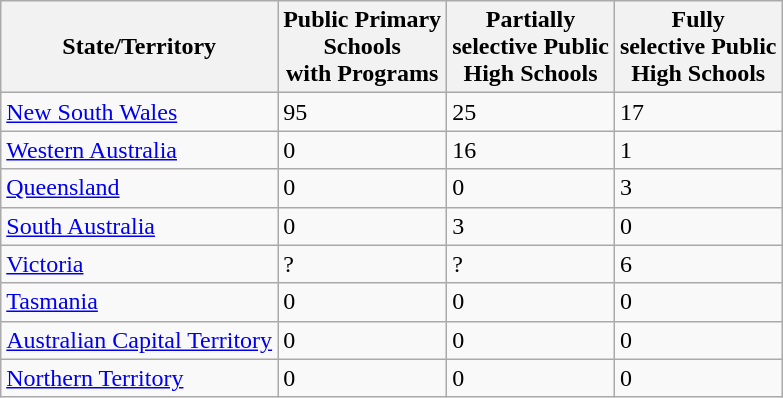<table class="wikitable sortable">
<tr>
<th>State/Territory</th>
<th>Public Primary<br>Schools<br>with Programs</th>
<th>Partially<br>selective Public<br>High Schools</th>
<th>Fully<br>selective Public<br>High Schools</th>
</tr>
<tr>
<td><a href='#'>New South Wales</a></td>
<td>95</td>
<td>25</td>
<td>17</td>
</tr>
<tr>
<td><a href='#'>Western Australia</a></td>
<td>0</td>
<td>16</td>
<td>1</td>
</tr>
<tr>
<td><a href='#'>Queensland</a></td>
<td>0</td>
<td>0</td>
<td>3</td>
</tr>
<tr>
<td><a href='#'>South Australia</a></td>
<td>0</td>
<td>3</td>
<td>0</td>
</tr>
<tr>
<td><a href='#'>Victoria</a></td>
<td>?</td>
<td>?</td>
<td>6</td>
</tr>
<tr>
<td><a href='#'>Tasmania</a></td>
<td>0</td>
<td>0</td>
<td>0</td>
</tr>
<tr>
<td><a href='#'>Australian Capital Territory</a></td>
<td>0</td>
<td>0</td>
<td>0</td>
</tr>
<tr>
<td><a href='#'>Northern Territory</a></td>
<td>0</td>
<td>0</td>
<td>0</td>
</tr>
</table>
